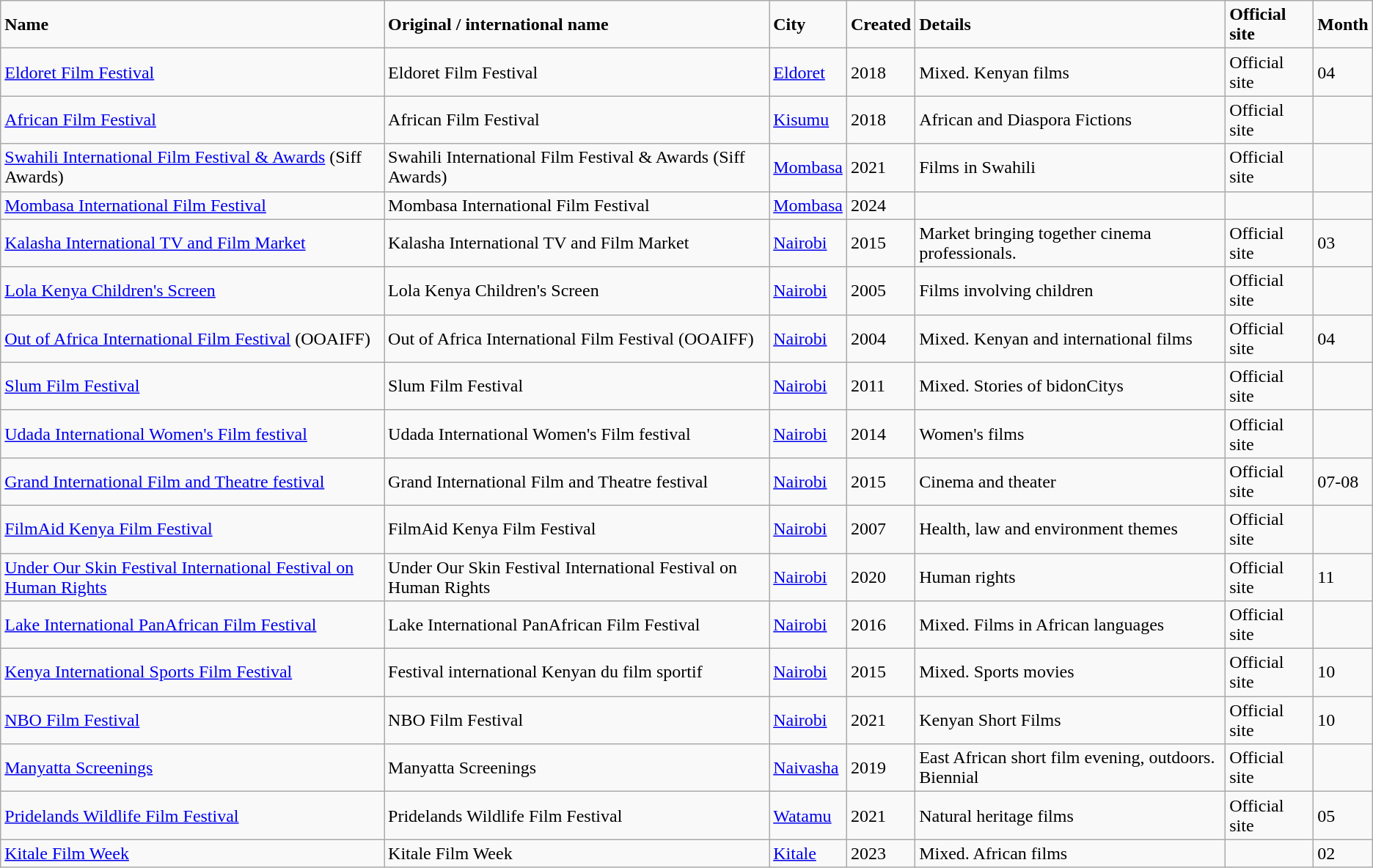<table class="wikitable">
<tr>
<td><strong>Name</strong></td>
<td><strong>Original / international name</strong></td>
<td><strong>City</strong></td>
<td><strong>Created</strong></td>
<td><strong>Details</strong></td>
<td><strong>Official site</strong></td>
<td><strong>Month</strong></td>
</tr>
<tr>
<td><a href='#'>Eldoret Film Festival</a></td>
<td>Eldoret Film Festival</td>
<td><a href='#'>Eldoret</a></td>
<td>2018</td>
<td>Mixed. Kenyan films</td>
<td>Official site</td>
<td>04</td>
</tr>
<tr>
<td><a href='#'>African Film Festival</a></td>
<td>African Film Festival</td>
<td><a href='#'>Kisumu</a></td>
<td>2018</td>
<td>African and Diaspora Fictions</td>
<td>Official site</td>
<td></td>
</tr>
<tr>
<td><a href='#'>Swahili International Film Festival & Awards</a> (Siff Awards)</td>
<td>Swahili International Film Festival & Awards (Siff Awards)</td>
<td><a href='#'>Mombasa</a></td>
<td>2021</td>
<td>Films in Swahili</td>
<td>Official site</td>
<td></td>
</tr>
<tr>
<td><a href='#'>Mombasa International Film Festival</a></td>
<td>Mombasa International Film Festival</td>
<td><a href='#'>Mombasa</a></td>
<td>2024</td>
<td></td>
<td></td>
<td></td>
</tr>
<tr>
<td><a href='#'>Kalasha International TV and Film Market</a></td>
<td>Kalasha International TV and Film Market</td>
<td><a href='#'>Nairobi</a></td>
<td>2015</td>
<td>Market bringing together cinema professionals.</td>
<td>Official site</td>
<td>03</td>
</tr>
<tr>
<td><a href='#'>Lola Kenya Children's Screen</a></td>
<td>Lola Kenya Children's Screen</td>
<td><a href='#'>Nairobi</a></td>
<td>2005</td>
<td>Films involving children</td>
<td>Official site</td>
<td></td>
</tr>
<tr>
<td><a href='#'>Out of Africa International Film Festival</a> (OOAIFF)</td>
<td>Out of Africa International Film Festival (OOAIFF)</td>
<td><a href='#'>Nairobi</a></td>
<td>2004</td>
<td>Mixed. Kenyan and international films</td>
<td>Official site</td>
<td>04</td>
</tr>
<tr>
<td><a href='#'>Slum Film Festival</a></td>
<td>Slum Film Festival</td>
<td><a href='#'>Nairobi</a></td>
<td>2011</td>
<td>Mixed. Stories of bidonCitys</td>
<td>Official site</td>
<td></td>
</tr>
<tr>
<td><a href='#'>Udada International Women's Film festival</a></td>
<td>Udada International Women's Film festival</td>
<td><a href='#'>Nairobi</a></td>
<td>2014</td>
<td>Women's films</td>
<td>Official site</td>
<td></td>
</tr>
<tr>
<td><a href='#'>Grand International Film and Theatre festival</a></td>
<td>Grand International Film and Theatre festival</td>
<td><a href='#'>Nairobi</a></td>
<td>2015</td>
<td>Cinema and theater</td>
<td>Official site</td>
<td>07-08</td>
</tr>
<tr>
<td><a href='#'>FilmAid Kenya Film Festival</a></td>
<td>FilmAid Kenya Film Festival</td>
<td><a href='#'>Nairobi</a></td>
<td>2007</td>
<td>Health, law and environment themes</td>
<td>Official site</td>
<td></td>
</tr>
<tr>
<td><a href='#'>Under Our Skin Festival International Festival on Human Rights</a></td>
<td>Under Our Skin Festival International Festival on Human Rights</td>
<td><a href='#'>Nairobi</a></td>
<td>2020</td>
<td>Human rights</td>
<td>Official site</td>
<td>11</td>
</tr>
<tr>
<td><a href='#'>Lake International PanAfrican Film Festival</a></td>
<td>Lake International PanAfrican Film Festival</td>
<td><a href='#'>Nairobi</a></td>
<td>2016</td>
<td>Mixed. Films in African languages</td>
<td>Official site</td>
<td></td>
</tr>
<tr>
<td><a href='#'>Kenya International Sports Film Festival</a></td>
<td>Festival international Kenyan du film sportif</td>
<td><a href='#'>Nairobi</a></td>
<td>2015</td>
<td>Mixed. Sports movies</td>
<td>Official site</td>
<td>10</td>
</tr>
<tr>
<td><a href='#'>NBO Film Festival</a></td>
<td>NBO Film Festival</td>
<td><a href='#'>Nairobi</a></td>
<td>2021</td>
<td>Kenyan Short Films</td>
<td>Official site</td>
<td>10</td>
</tr>
<tr>
<td><a href='#'>Manyatta Screenings</a></td>
<td>Manyatta Screenings</td>
<td><a href='#'>Naivasha</a></td>
<td>2019</td>
<td>East African short film evening, outdoors. Biennial</td>
<td>Official site</td>
<td></td>
</tr>
<tr>
<td><a href='#'>Pridelands Wildlife Film Festival</a></td>
<td>Pridelands Wildlife Film Festival</td>
<td><a href='#'>Watamu</a></td>
<td>2021</td>
<td>Natural heritage films</td>
<td>Official site</td>
<td>05</td>
</tr>
<tr>
<td><a href='#'>Kitale Film Week</a></td>
<td>Kitale Film Week</td>
<td><a href='#'>Kitale</a></td>
<td>2023</td>
<td>Mixed. African films</td>
<td></td>
<td>02</td>
</tr>
</table>
